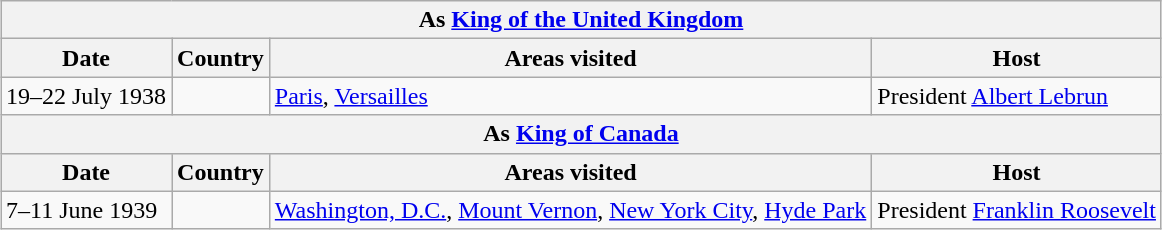<table class="wikitable sortable" border="1" style="margin: 1em auto 1em auto">
<tr>
<th colspan=4>As <a href='#'>King of the United Kingdom</a></th>
</tr>
<tr>
<th class="unsortable">Date</th>
<th>Country</th>
<th>Areas visited</th>
<th class="unsortable">Host</th>
</tr>
<tr>
<td nowrap>19–22 July 1938</td>
<td></td>
<td><a href='#'>Paris</a>, <a href='#'>Versailles</a></td>
<td>President <a href='#'>Albert Lebrun</a></td>
</tr>
<tr>
<th colspan=4>As <a href='#'>King of Canada</a></th>
</tr>
<tr>
<th class="unsortable">Date</th>
<th>Country</th>
<th>Areas visited</th>
<th class="unsortable">Host</th>
</tr>
<tr>
<td nowrap>7–11 June 1939<br></td>
<td></td>
<td><a href='#'>Washington, D.C.</a>, <a href='#'>Mount Vernon</a>, <a href='#'>New York City</a>, <a href='#'>Hyde Park</a></td>
<td>President <a href='#'>Franklin Roosevelt</a></td>
</tr>
</table>
